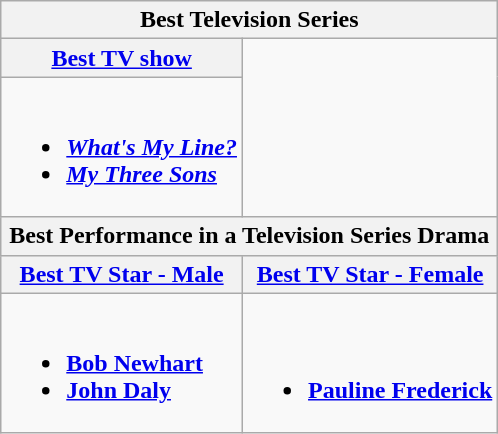<table class="wikitable">
<tr>
<th colspan="2">Best Television Series</th>
</tr>
<tr>
<th><a href='#'>Best TV show</a></th>
</tr>
<tr>
<td valign="top"><br><ul><li><strong> <em><a href='#'>What's My Line?</a><strong><em></li><li></strong> </em><a href='#'>My Three Sons</a></em></strong></li></ul></td>
</tr>
<tr>
<th colspan="2">Best Performance in a Television Series  Drama</th>
</tr>
<tr>
<th><a href='#'>Best TV Star - Male</a></th>
<th><a href='#'>Best TV Star - Female</a></th>
</tr>
<tr>
<td valign="top"><br><ul><li><strong> <a href='#'>Bob Newhart</a></strong></li><li><strong> <a href='#'>John Daly</a></strong></li></ul></td>
<td valign="bottom"><br><ul><li><strong> <a href='#'>Pauline Frederick</a></strong></li></ul></td>
</tr>
</table>
